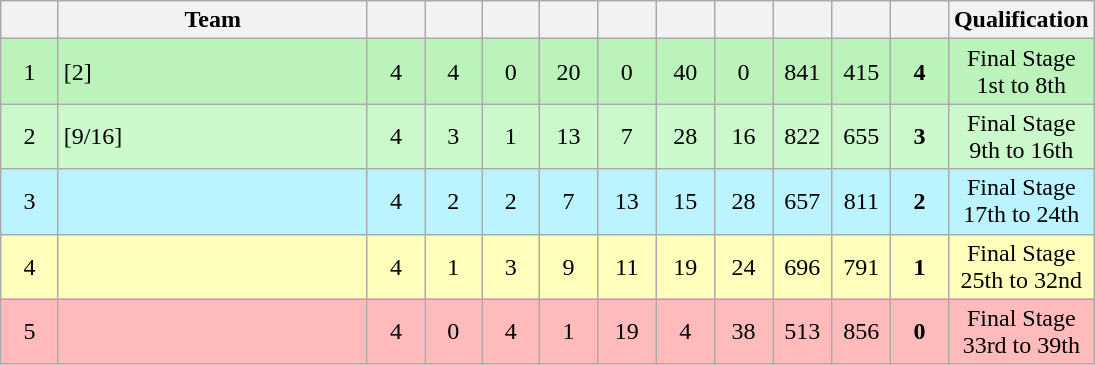<table class=wikitable style="text-align:center" width=730>
<tr>
<th width=5.5%></th>
<th width=30%>Team</th>
<th width=5.5%></th>
<th width=5.5%></th>
<th width=5.5%></th>
<th width=5.5%></th>
<th width=5.5%></th>
<th width=5.5%></th>
<th width=5.5%></th>
<th width=5.5%></th>
<th width=5.5%></th>
<th width=5.5%></th>
<th width=18%>Qualification</th>
</tr>
<tr bgcolor=#bbf3bb>
<td>1</td>
<td style="text-align:left"> [2]</td>
<td>4</td>
<td>4</td>
<td>0</td>
<td>20</td>
<td>0</td>
<td>40</td>
<td>0</td>
<td>841</td>
<td>415</td>
<td><strong>4</strong></td>
<td>Final Stage 1st to 8th</td>
</tr>
<tr bgcolor=#ccf9cc>
<td>2</td>
<td style="text-align:left"> [9/16]</td>
<td>4</td>
<td>3</td>
<td>1</td>
<td>13</td>
<td>7</td>
<td>28</td>
<td>16</td>
<td>822</td>
<td>655</td>
<td><strong>3</strong></td>
<td>Final Stage 9th to 16th</td>
</tr>
<tr bgcolor=#bbf3ff>
<td>3</td>
<td style="text-align:left"></td>
<td>4</td>
<td>2</td>
<td>2</td>
<td>7</td>
<td>13</td>
<td>15</td>
<td>28</td>
<td>657</td>
<td>811</td>
<td><strong>2</strong></td>
<td>Final Stage 17th to 24th</td>
</tr>
<tr bgcolor=#ffffbb>
<td>4</td>
<td style="text-align:left"></td>
<td>4</td>
<td>1</td>
<td>3</td>
<td>9</td>
<td>11</td>
<td>19</td>
<td>24</td>
<td>696</td>
<td>791</td>
<td><strong>1</strong></td>
<td>Final Stage 25th to 32nd</td>
</tr>
<tr bgcolor=#ffbbbb>
<td>5</td>
<td style="text-align:left"></td>
<td>4</td>
<td>0</td>
<td>4</td>
<td>1</td>
<td>19</td>
<td>4</td>
<td>38</td>
<td>513</td>
<td>856</td>
<td><strong>0</strong></td>
<td>Final Stage 33rd to 39th</td>
</tr>
</table>
